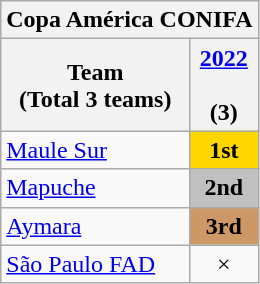<table class="wikitable" style="text-align: center">
<tr>
<th colspan=2>Copa América CONIFA</th>
</tr>
<tr>
<th>Team<br>(Total 3 teams)</th>
<th><a href='#'>2022</a> <br> <br>(3)</th>
</tr>
<tr>
<td style="text-align:left"> <a href='#'>Maule Sur</a></td>
<td style="background:gold;"><strong>1st</strong></td>
</tr>
<tr>
<td style="text-align:left"> <a href='#'>Mapuche</a></td>
<td style="background:Silver;"><strong>2nd</strong></td>
</tr>
<tr>
<td style="text-align:left"> <a href='#'>Aymara</a></td>
<td style="background:#c96;"><strong>3rd</strong></td>
</tr>
<tr>
<td style="text-align:left"> <a href='#'>São Paulo FAD</a></td>
<td>×</td>
</tr>
</table>
